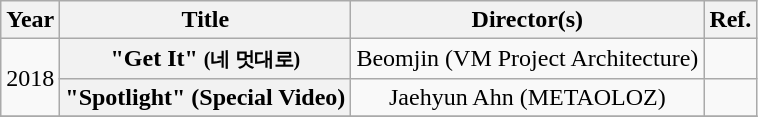<table class="wikitable plainrowheaders" style="text-align:center; table-layout:fixed; margin-right:0">
<tr>
<th>Year</th>
<th>Title</th>
<th>Director(s)</th>
<th>Ref.</th>
</tr>
<tr>
<td rowspan="2">2018</td>
<th scope="row">"Get It" <small>(네 멋대로)</small></th>
<td>Beomjin (VM Project Architecture)</td>
<td></td>
</tr>
<tr>
<th scope="row">"Spotlight" (Special Video)</th>
<td>Jaehyun Ahn (METAOLOZ)</td>
<td></td>
</tr>
<tr>
</tr>
</table>
